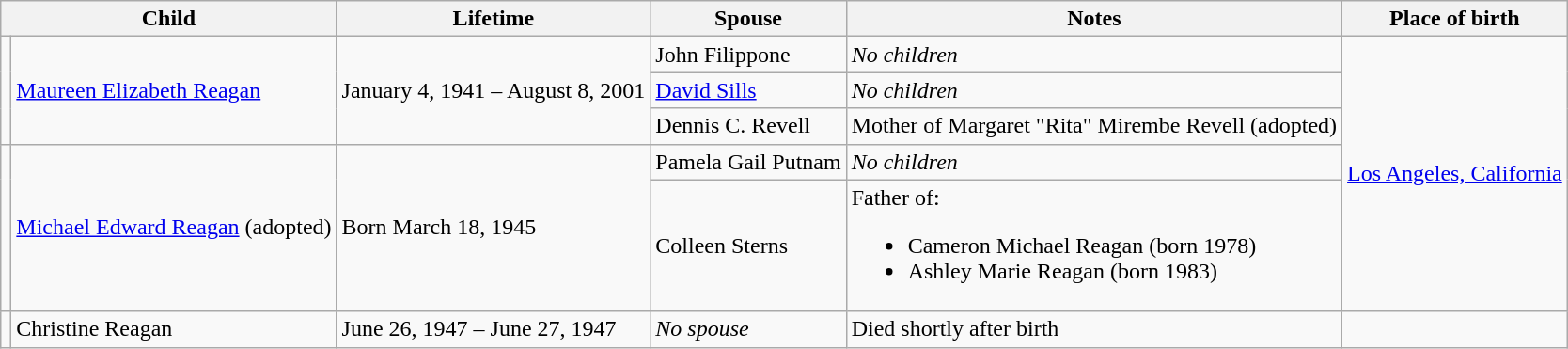<table class="wikitable">
<tr>
<th colspan="2">Child</th>
<th>Lifetime</th>
<th>Spouse</th>
<th>Notes</th>
<th>Place of birth</th>
</tr>
<tr>
<td rowspan="3"></td>
<td rowspan="3"><a href='#'>Maureen Elizabeth Reagan</a></td>
<td rowspan="3">January 4, 1941 – August 8, 2001</td>
<td>John Filippone</td>
<td><em>No children</em></td>
<td rowspan="5"><a href='#'>Los Angeles, California</a></td>
</tr>
<tr>
<td><a href='#'>David Sills</a></td>
<td><em>No children</em></td>
</tr>
<tr>
<td>Dennis C. Revell</td>
<td>Mother of Margaret "Rita" Mirembe Revell (adopted)</td>
</tr>
<tr>
<td rowspan="2"></td>
<td rowspan="2"><a href='#'>Michael Edward Reagan</a> (adopted)<br></td>
<td rowspan="2">Born March 18, 1945</td>
<td>Pamela Gail Putnam</td>
<td><em>No children</em></td>
</tr>
<tr>
<td>Colleen Sterns</td>
<td>Father of:<br><ul><li>Cameron Michael Reagan (born 1978)</li><li>Ashley Marie Reagan (born 1983)</li></ul></td>
</tr>
<tr>
<td></td>
<td>Christine Reagan</td>
<td>June 26, 1947 – June 27, 1947</td>
<td><em>No spouse</em></td>
<td>Died shortly after birth</td>
<td></td>
</tr>
</table>
